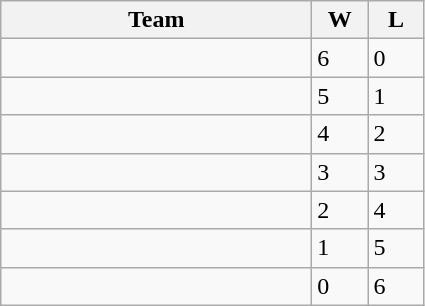<table class="wikitable">
<tr>
<th width="200px">Team</th>
<th width="30px">W</th>
<th width="30px">L</th>
</tr>
<tr>
<td></td>
<td>6</td>
<td>0</td>
</tr>
<tr>
<td></td>
<td>5</td>
<td>1</td>
</tr>
<tr>
<td></td>
<td>4</td>
<td>2</td>
</tr>
<tr>
<td></td>
<td>3</td>
<td>3</td>
</tr>
<tr>
<td></td>
<td>2</td>
<td>4</td>
</tr>
<tr>
<td></td>
<td>1</td>
<td>5</td>
</tr>
<tr>
<td></td>
<td>0</td>
<td>6</td>
</tr>
</table>
